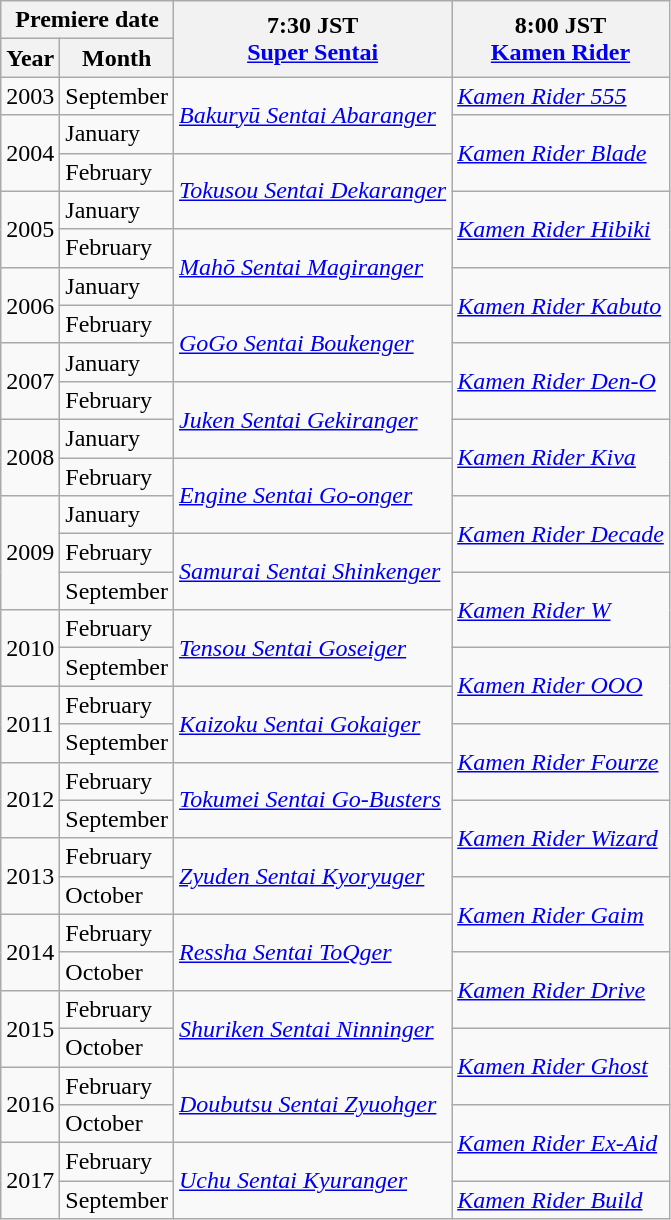<table class="wikitable">
<tr>
<th colspan="2">Premiere date</th>
<th rowspan="2">7:30 JST<br><a href='#'>Super Sentai</a></th>
<th rowspan="2">8:00 JST<br><a href='#'>Kamen Rider</a></th>
</tr>
<tr>
<th>Year</th>
<th>Month</th>
</tr>
<tr>
<td>2003</td>
<td>September</td>
<td rowspan="2"><em><a href='#'>Bakuryū Sentai Abaranger</a></em></td>
<td><em><a href='#'>Kamen Rider 555</a></em></td>
</tr>
<tr>
<td rowspan="2">2004</td>
<td>January</td>
<td rowspan="2"><em><a href='#'>Kamen Rider Blade</a></em></td>
</tr>
<tr>
<td>February</td>
<td rowspan="2"><em><a href='#'>Tokusou Sentai Dekaranger</a></em></td>
</tr>
<tr>
<td rowspan="2">2005</td>
<td>January</td>
<td rowspan="2"><em><a href='#'>Kamen Rider Hibiki</a></em></td>
</tr>
<tr>
<td>February</td>
<td rowspan="2"><em><a href='#'>Mahō Sentai Magiranger</a></em></td>
</tr>
<tr>
<td rowspan="2">2006</td>
<td>January</td>
<td rowspan="2"><em><a href='#'>Kamen Rider Kabuto</a></em></td>
</tr>
<tr>
<td>February</td>
<td rowspan="2"><em><a href='#'>GoGo Sentai Boukenger</a></em></td>
</tr>
<tr>
<td rowspan="2">2007</td>
<td>January</td>
<td rowspan="2"><em><a href='#'>Kamen Rider Den-O</a></em></td>
</tr>
<tr>
<td>February</td>
<td rowspan="2"><em><a href='#'>Juken Sentai Gekiranger</a></em></td>
</tr>
<tr>
<td rowspan="2">2008</td>
<td>January</td>
<td rowspan="2"><em><a href='#'>Kamen Rider Kiva</a></em></td>
</tr>
<tr>
<td>February</td>
<td rowspan="2"><em><a href='#'>Engine Sentai Go-onger</a></em></td>
</tr>
<tr>
<td rowspan="3">2009</td>
<td>January</td>
<td rowspan="2"><em><a href='#'>Kamen Rider Decade</a></em></td>
</tr>
<tr>
<td>February</td>
<td rowspan="2"><em><a href='#'>Samurai Sentai Shinkenger</a></em></td>
</tr>
<tr>
<td>September</td>
<td rowspan="2"><em><a href='#'>Kamen Rider W</a></em></td>
</tr>
<tr>
<td rowspan="2">2010</td>
<td>February</td>
<td rowspan="2"><em><a href='#'>Tensou Sentai Goseiger</a></em></td>
</tr>
<tr>
<td>September</td>
<td rowspan="2"><em><a href='#'>Kamen Rider OOO</a></em></td>
</tr>
<tr>
<td rowspan="2">2011</td>
<td>February</td>
<td rowspan="2"><em><a href='#'>Kaizoku Sentai Gokaiger</a></em></td>
</tr>
<tr>
<td>September</td>
<td rowspan="2"><em><a href='#'>Kamen Rider Fourze</a></em></td>
</tr>
<tr>
<td rowspan="2">2012</td>
<td>February</td>
<td rowspan="2"><em><a href='#'>Tokumei Sentai Go-Busters</a></em></td>
</tr>
<tr>
<td>September</td>
<td rowspan="2"><em><a href='#'>Kamen Rider Wizard</a></em></td>
</tr>
<tr>
<td rowspan="2">2013</td>
<td>February</td>
<td rowspan="2"><em><a href='#'>Zyuden Sentai Kyoryuger</a></em></td>
</tr>
<tr>
<td>October</td>
<td rowspan="2"><em><a href='#'>Kamen Rider Gaim</a></em></td>
</tr>
<tr>
<td rowspan="2">2014</td>
<td>February</td>
<td rowspan="2"><em><a href='#'>Ressha Sentai ToQger</a></em></td>
</tr>
<tr>
<td>October</td>
<td rowspan="2"><em><a href='#'>Kamen Rider Drive</a></em></td>
</tr>
<tr>
<td rowspan="2">2015</td>
<td>February</td>
<td rowspan="2"><em><a href='#'>Shuriken Sentai Ninninger</a></em></td>
</tr>
<tr>
<td>October</td>
<td rowspan="2"><em><a href='#'>Kamen Rider Ghost</a></em></td>
</tr>
<tr>
<td rowspan="2">2016</td>
<td>February</td>
<td rowspan="2"><em><a href='#'>Doubutsu Sentai Zyuohger</a></em></td>
</tr>
<tr>
<td>October</td>
<td rowspan="2"><em><a href='#'>Kamen Rider Ex-Aid</a></em></td>
</tr>
<tr>
<td rowspan="2">2017</td>
<td>February</td>
<td rowspan="2"><em><a href='#'>Uchu Sentai Kyuranger</a></em></td>
</tr>
<tr>
<td>September</td>
<td rowspan="1"><em><a href='#'>Kamen Rider Build</a></em></td>
</tr>
</table>
